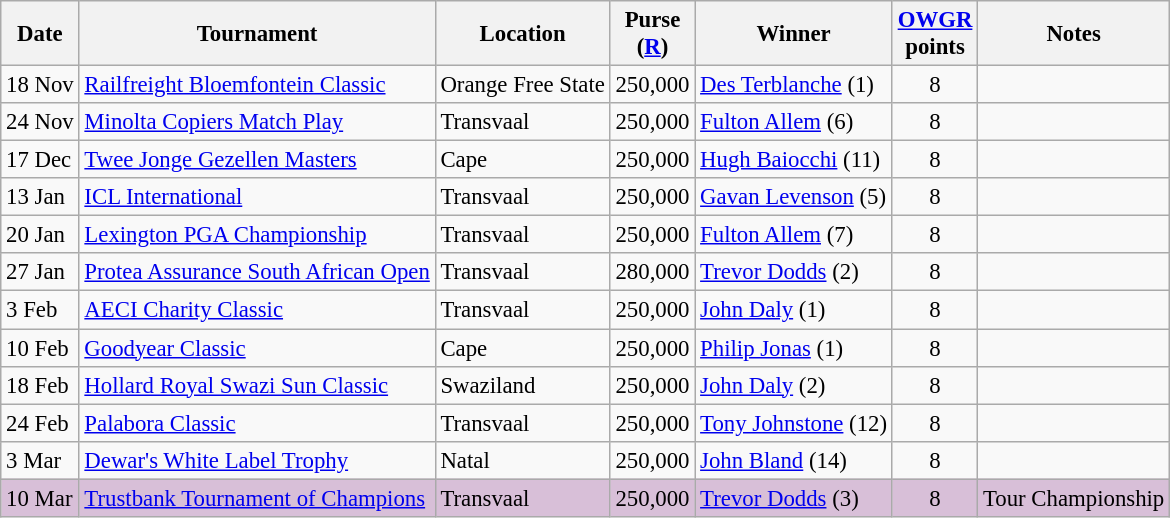<table class="wikitable" style="font-size:95%">
<tr>
<th>Date</th>
<th>Tournament</th>
<th>Location</th>
<th>Purse<br>(<a href='#'>R</a>)</th>
<th>Winner</th>
<th><a href='#'>OWGR</a><br>points</th>
<th>Notes</th>
</tr>
<tr>
<td>18 Nov</td>
<td><a href='#'>Railfreight Bloemfontein Classic</a></td>
<td>Orange Free State</td>
<td align=right>250,000</td>
<td> <a href='#'>Des Terblanche</a> (1)</td>
<td align=center>8</td>
<td></td>
</tr>
<tr>
<td>24 Nov</td>
<td><a href='#'>Minolta Copiers Match Play</a></td>
<td>Transvaal</td>
<td align=right>250,000</td>
<td> <a href='#'>Fulton Allem</a> (6)</td>
<td align=center>8</td>
<td></td>
</tr>
<tr>
<td>17 Dec</td>
<td><a href='#'>Twee Jonge Gezellen Masters</a></td>
<td>Cape</td>
<td align=right>250,000</td>
<td> <a href='#'>Hugh Baiocchi</a> (11)</td>
<td align=center>8</td>
<td></td>
</tr>
<tr>
<td>13 Jan</td>
<td><a href='#'>ICL International</a></td>
<td>Transvaal</td>
<td align=right>250,000</td>
<td> <a href='#'>Gavan Levenson</a> (5)</td>
<td align=center>8</td>
<td></td>
</tr>
<tr>
<td>20 Jan</td>
<td><a href='#'>Lexington PGA Championship</a></td>
<td>Transvaal</td>
<td align=right>250,000</td>
<td> <a href='#'>Fulton Allem</a> (7)</td>
<td align=center>8</td>
<td></td>
</tr>
<tr>
<td>27 Jan</td>
<td><a href='#'>Protea Assurance South African Open</a></td>
<td>Transvaal</td>
<td align=right>280,000</td>
<td> <a href='#'>Trevor Dodds</a> (2)</td>
<td align=center>8</td>
<td></td>
</tr>
<tr>
<td>3 Feb</td>
<td><a href='#'>AECI Charity Classic</a></td>
<td>Transvaal</td>
<td align=right>250,000</td>
<td> <a href='#'>John Daly</a> (1)</td>
<td align=center>8</td>
<td></td>
</tr>
<tr>
<td>10 Feb</td>
<td><a href='#'>Goodyear Classic</a></td>
<td>Cape</td>
<td align=right>250,000</td>
<td> <a href='#'>Philip Jonas</a> (1)</td>
<td align=center>8</td>
<td></td>
</tr>
<tr>
<td>18 Feb</td>
<td><a href='#'>Hollard Royal Swazi Sun Classic</a></td>
<td>Swaziland</td>
<td align=right>250,000</td>
<td> <a href='#'>John Daly</a> (2)</td>
<td align=center>8</td>
<td></td>
</tr>
<tr>
<td>24 Feb</td>
<td><a href='#'>Palabora Classic</a></td>
<td>Transvaal</td>
<td align=right>250,000</td>
<td> <a href='#'>Tony Johnstone</a> (12)</td>
<td align=center>8</td>
<td></td>
</tr>
<tr>
<td>3 Mar</td>
<td><a href='#'>Dewar's White Label Trophy</a></td>
<td>Natal</td>
<td align=right>250,000</td>
<td> <a href='#'>John Bland</a> (14)</td>
<td align=center>8</td>
<td></td>
</tr>
<tr style="background:thistle;">
<td>10 Mar</td>
<td><a href='#'>Trustbank Tournament of Champions</a></td>
<td>Transvaal</td>
<td align=right>250,000</td>
<td> <a href='#'>Trevor Dodds</a> (3)</td>
<td align=center>8</td>
<td>Tour Championship</td>
</tr>
</table>
